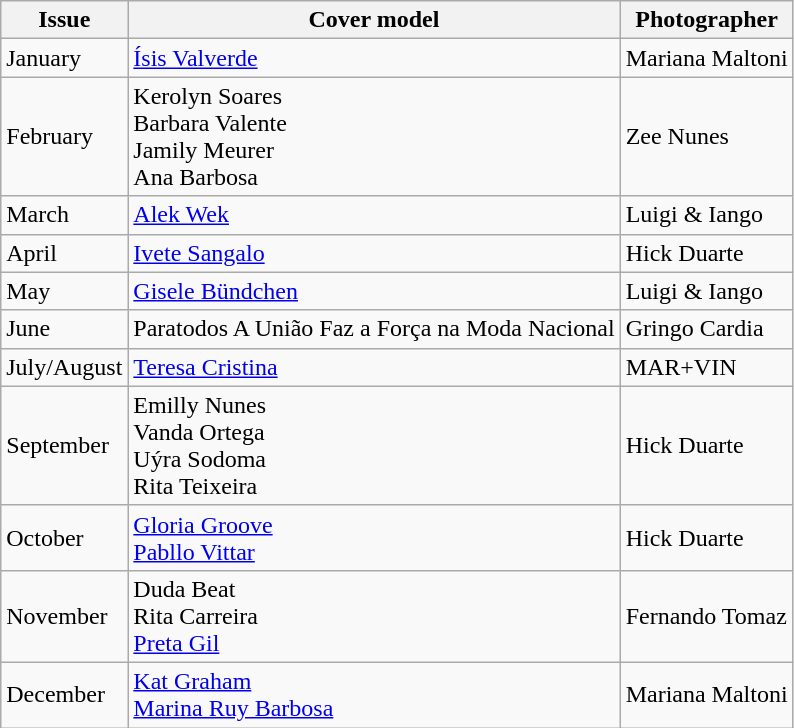<table class="wikitable">
<tr>
<th>Issue</th>
<th>Cover model</th>
<th>Photographer</th>
</tr>
<tr>
<td>January</td>
<td><a href='#'>Ísis Valverde</a></td>
<td>Mariana Maltoni</td>
</tr>
<tr>
<td>February</td>
<td>Kerolyn Soares<br>Barbara Valente<br>Jamily Meurer<br>Ana Barbosa</td>
<td>Zee Nunes</td>
</tr>
<tr>
<td>March</td>
<td><a href='#'>Alek Wek</a></td>
<td>Luigi & Iango</td>
</tr>
<tr>
<td>April</td>
<td><a href='#'>Ivete Sangalo</a></td>
<td>Hick Duarte</td>
</tr>
<tr>
<td>May</td>
<td><a href='#'>Gisele Bündchen</a></td>
<td>Luigi & Iango</td>
</tr>
<tr>
<td>June</td>
<td>Paratodos A União Faz a Força na Moda Nacional</td>
<td>Gringo Cardia</td>
</tr>
<tr>
<td>July/August</td>
<td><a href='#'>Teresa Cristina</a></td>
<td>MAR+VIN</td>
</tr>
<tr>
<td>September</td>
<td>Emilly Nunes<br>Vanda Ortega<br>Uýra Sodoma<br>Rita Teixeira</td>
<td>Hick Duarte</td>
</tr>
<tr>
<td>October</td>
<td><a href='#'>Gloria Groove</a><br><a href='#'>Pabllo Vittar</a></td>
<td>Hick Duarte</td>
</tr>
<tr>
<td>November</td>
<td>Duda Beat<br>Rita Carreira<br><a href='#'>Preta Gil</a></td>
<td>Fernando Tomaz</td>
</tr>
<tr>
<td>December</td>
<td><a href='#'>Kat Graham</a><br><a href='#'>Marina Ruy Barbosa</a></td>
<td>Mariana Maltoni</td>
</tr>
</table>
